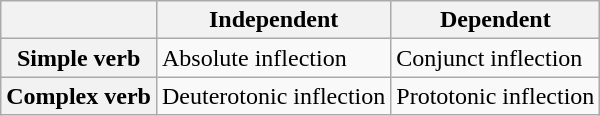<table class="wikitable">
<tr>
<th></th>
<th>Independent</th>
<th>Dependent</th>
</tr>
<tr>
<th>Simple verb</th>
<td>Absolute inflection</td>
<td>Conjunct inflection</td>
</tr>
<tr>
<th>Complex verb</th>
<td>Deuterotonic inflection</td>
<td>Prototonic inflection</td>
</tr>
</table>
